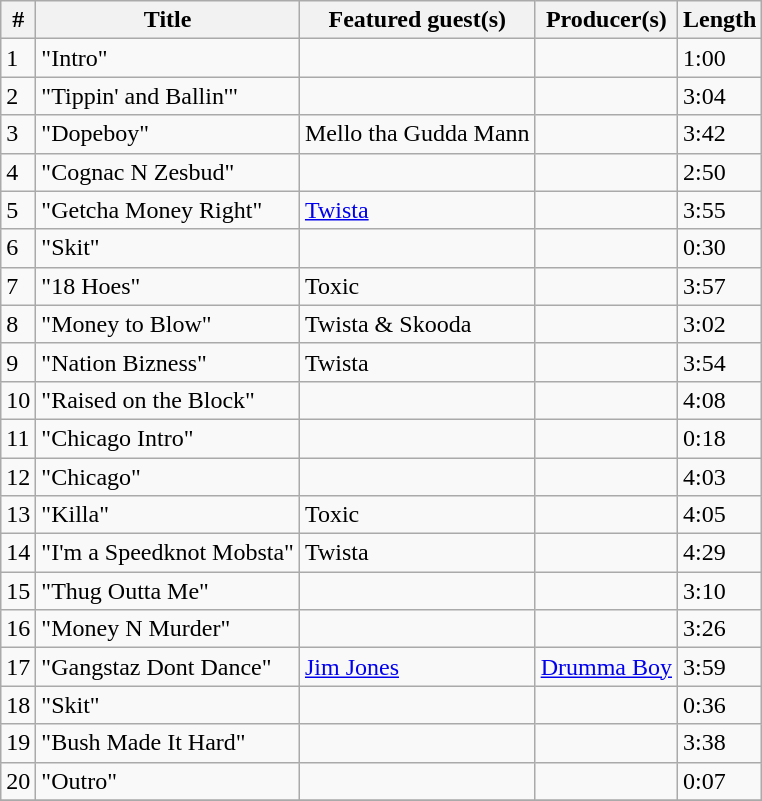<table class="wikitable">
<tr>
<th align="center">#</th>
<th align="center">Title</th>
<th align="center">Featured guest(s)</th>
<th align="center">Producer(s)</th>
<th align="center">Length</th>
</tr>
<tr>
<td>1</td>
<td>"Intro"</td>
<td></td>
<td></td>
<td>1:00</td>
</tr>
<tr>
<td>2</td>
<td>"Tippin' and Ballin'"</td>
<td></td>
<td></td>
<td>3:04</td>
</tr>
<tr>
<td>3</td>
<td>"Dopeboy"</td>
<td>Mello tha Gudda Mann</td>
<td></td>
<td>3:42</td>
</tr>
<tr>
<td>4</td>
<td>"Cognac N Zesbud"</td>
<td></td>
<td></td>
<td>2:50</td>
</tr>
<tr>
<td>5</td>
<td>"Getcha Money Right"</td>
<td><a href='#'>Twista</a></td>
<td></td>
<td>3:55</td>
</tr>
<tr>
<td>6</td>
<td>"Skit"</td>
<td></td>
<td></td>
<td>0:30</td>
</tr>
<tr>
<td>7</td>
<td>"18 Hoes"</td>
<td>Toxic</td>
<td></td>
<td>3:57</td>
</tr>
<tr>
<td>8</td>
<td>"Money to Blow"</td>
<td>Twista & Skooda</td>
<td></td>
<td>3:02</td>
</tr>
<tr>
<td>9</td>
<td>"Nation Bizness"</td>
<td>Twista</td>
<td></td>
<td>3:54</td>
</tr>
<tr>
<td>10</td>
<td>"Raised on the Block"</td>
<td></td>
<td></td>
<td>4:08</td>
</tr>
<tr>
<td>11</td>
<td>"Chicago Intro"</td>
<td></td>
<td></td>
<td>0:18</td>
</tr>
<tr>
<td>12</td>
<td>"Chicago"</td>
<td></td>
<td></td>
<td>4:03</td>
</tr>
<tr>
<td>13</td>
<td>"Killa"</td>
<td>Toxic</td>
<td></td>
<td>4:05</td>
</tr>
<tr>
<td>14</td>
<td>"I'm a Speedknot Mobsta"</td>
<td>Twista</td>
<td></td>
<td>4:29</td>
</tr>
<tr>
<td>15</td>
<td>"Thug Outta Me"</td>
<td></td>
<td></td>
<td>3:10</td>
</tr>
<tr>
<td>16</td>
<td>"Money N Murder"</td>
<td></td>
<td></td>
<td>3:26</td>
</tr>
<tr>
<td>17</td>
<td>"Gangstaz Dont Dance"</td>
<td><a href='#'>Jim Jones</a></td>
<td><a href='#'>Drumma Boy</a></td>
<td>3:59</td>
</tr>
<tr>
<td>18</td>
<td>"Skit"</td>
<td></td>
<td></td>
<td>0:36</td>
</tr>
<tr>
<td>19</td>
<td>"Bush Made It Hard"</td>
<td></td>
<td></td>
<td>3:38</td>
</tr>
<tr>
<td>20</td>
<td>"Outro"</td>
<td></td>
<td></td>
<td>0:07</td>
</tr>
<tr>
</tr>
</table>
